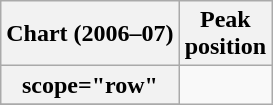<table class="wikitable sortable plainrowheaders">
<tr>
<th scope="col">Chart (2006–07)</th>
<th scope="col">Peak<br>position</th>
</tr>
<tr>
<th>scope="row"</th>
</tr>
<tr>
</tr>
</table>
